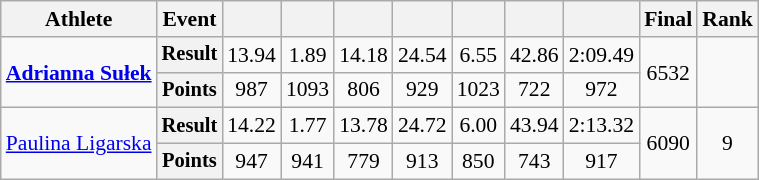<table class="wikitable" style="font-size:90%">
<tr>
<th>Athlete</th>
<th>Event</th>
<th></th>
<th></th>
<th></th>
<th></th>
<th></th>
<th></th>
<th></th>
<th>Final</th>
<th>Rank</th>
</tr>
<tr align="center">
<td rowspan="2" style="text-align:left"><strong><a href='#'>Adrianna Sułek</a></strong></td>
<th style="font-size:95%">Result</th>
<td>13.94</td>
<td>1.89</td>
<td>14.18 </td>
<td>24.54</td>
<td>6.55 </td>
<td>42.86 </td>
<td>2:09.49</td>
<td rowspan="2">6532</td>
<td rowspan="2"></td>
</tr>
<tr align="center">
<th style="font-size:95%">Points</th>
<td>987</td>
<td>1093</td>
<td>806</td>
<td>929</td>
<td>1023</td>
<td>722</td>
<td>972</td>
</tr>
<tr align="center">
<td rowspan="2" style="text-align:left"><a href='#'>Paulina Ligarska</a></td>
<th style="font-size:95%">Result</th>
<td>14.22</td>
<td>1.77</td>
<td>13.78</td>
<td>24.72</td>
<td>6.00</td>
<td>43.94</td>
<td>2:13.32</td>
<td rowspan="2">6090</td>
<td rowspan="2">9</td>
</tr>
<tr align="center">
<th style="font-size:95%">Points</th>
<td>947</td>
<td>941</td>
<td>779</td>
<td>913</td>
<td>850</td>
<td>743</td>
<td>917</td>
</tr>
</table>
